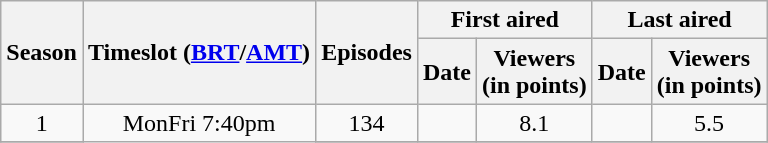<table class="wikitable" style="text-align: center">
<tr>
<th scope="col" rowspan="2">Season</th>
<th scope="col" rowspan="2">Timeslot (<a href='#'>BRT</a>/<a href='#'>AMT</a>)</th>
<th scope="col" rowspan="2" colspan="1">Episodes</th>
<th scope="col" colspan="2">First aired</th>
<th scope="col" colspan="2">Last aired</th>
</tr>
<tr>
<th scope="col">Date</th>
<th scope="col">Viewers<br>(in points)</th>
<th scope="col">Date</th>
<th scope="col">Viewers<br>(in points)</th>
</tr>
<tr>
<td rowspan="1">1</td>
<td rowspan="2">MonFri 7:40pm</td>
<td rowspan="1">134</td>
<td></td>
<td rowspan="1">8.1</td>
<td></td>
<td rowspan="1">5.5</td>
</tr>
<tr>
</tr>
</table>
